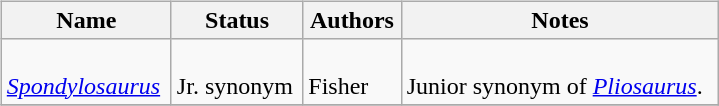<table border="0" style="background:transparent;" style="width: 100%;">
<tr>
<th width="90%"></th>
<th width="5%"></th>
<th width="5%"></th>
</tr>
<tr>
<td style="border:0px" valign="top"><br><table class="wikitable sortable" align="center" width="100%">
<tr>
<th>Name</th>
<th>Status</th>
<th colspan="2">Authors</th>
<th>Notes</th>
</tr>
<tr>
<td><br><em><a href='#'>Spondylosaurus</a></em></td>
<td><br>Jr. synonym</td>
<td style="border-right:0px" valign="top"><br>Fisher</td>
<td style="border-left:0px" valign="top"></td>
<td><br>Junior synonym of <em><a href='#'>Pliosaurus</a></em>.</td>
</tr>
<tr>
</tr>
</table>
</td>
<td style="border:0px" valign="top"></td>
<td style="border:0px" valign="top"><br><table border="0" style= height:"100%" align="right" style="background:transparent;">
<tr style="height:1px">
<td><br></td>
</tr>
<tr style="height:30px">
<td></td>
</tr>
</table>
</td>
</tr>
<tr>
</tr>
</table>
